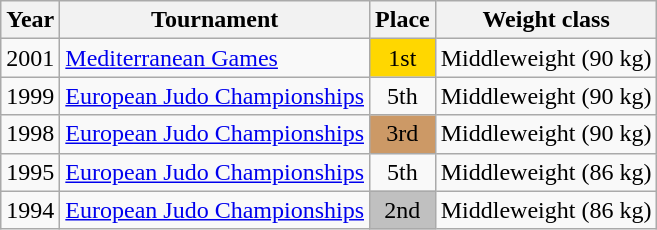<table class=wikitable>
<tr>
<th>Year</th>
<th>Tournament</th>
<th>Place</th>
<th>Weight class</th>
</tr>
<tr>
<td>2001</td>
<td><a href='#'>Mediterranean Games</a></td>
<td bgcolor="gold" align="center">1st</td>
<td>Middleweight (90 kg)</td>
</tr>
<tr>
<td>1999</td>
<td><a href='#'>European Judo Championships</a></td>
<td align="center">5th</td>
<td>Middleweight (90 kg)</td>
</tr>
<tr>
<td>1998</td>
<td><a href='#'>European Judo Championships</a></td>
<td bgcolor="cc9966" align="center">3rd</td>
<td>Middleweight (90 kg)</td>
</tr>
<tr>
<td>1995</td>
<td><a href='#'>European Judo Championships</a></td>
<td align="center">5th</td>
<td>Middleweight (86 kg)</td>
</tr>
<tr>
<td>1994</td>
<td><a href='#'>European Judo Championships</a></td>
<td bgcolor="silver" align="center">2nd</td>
<td>Middleweight (86 kg)</td>
</tr>
</table>
